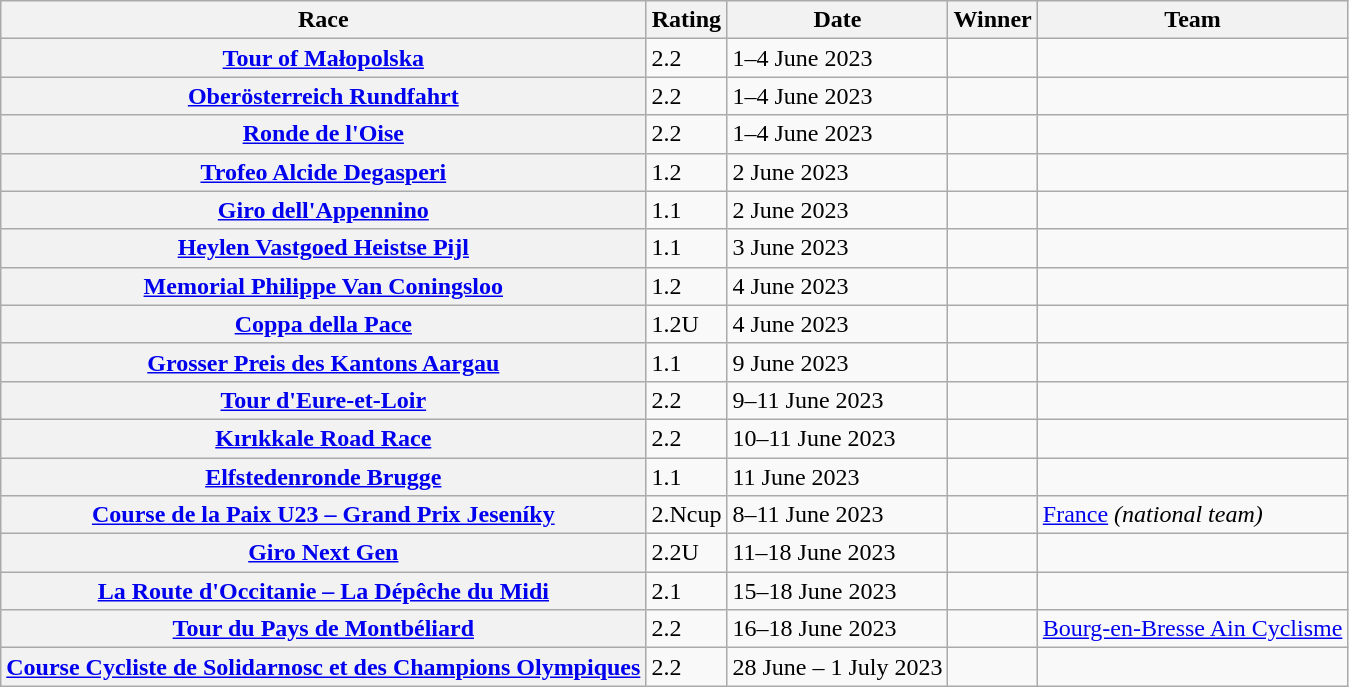<table class="wikitable plainrowheaders">
<tr>
<th scope="col">Race</th>
<th scope="col">Rating</th>
<th scope="col">Date</th>
<th scope="col">Winner</th>
<th scope="col">Team</th>
</tr>
<tr>
<th scope="row"> <a href='#'>Tour of Małopolska</a></th>
<td>2.2</td>
<td>1–4 June 2023</td>
<td></td>
<td></td>
</tr>
<tr>
<th scope="row"> <a href='#'>Oberösterreich Rundfahrt</a></th>
<td>2.2</td>
<td>1–4 June 2023</td>
<td></td>
<td></td>
</tr>
<tr>
<th scope="row"> <a href='#'>Ronde de l'Oise</a></th>
<td>2.2</td>
<td>1–4 June 2023</td>
<td></td>
<td></td>
</tr>
<tr>
<th scope="row"> <a href='#'>Trofeo Alcide Degasperi</a></th>
<td>1.2</td>
<td>2 June 2023</td>
<td></td>
<td></td>
</tr>
<tr>
<th scope="row"> <a href='#'>Giro dell'Appennino</a></th>
<td>1.1</td>
<td>2 June 2023</td>
<td></td>
<td></td>
</tr>
<tr>
<th scope="row"> <a href='#'>Heylen Vastgoed Heistse Pijl</a></th>
<td>1.1</td>
<td>3 June 2023</td>
<td></td>
<td></td>
</tr>
<tr>
<th scope="row"> <a href='#'>Memorial Philippe Van Coningsloo</a></th>
<td>1.2</td>
<td>4 June 2023</td>
<td></td>
<td></td>
</tr>
<tr>
<th scope="row"> <a href='#'>Coppa della Pace</a></th>
<td>1.2U</td>
<td>4 June 2023</td>
<td></td>
<td></td>
</tr>
<tr>
<th scope="row"> <a href='#'>Grosser Preis des Kantons Aargau</a></th>
<td>1.1</td>
<td>9 June 2023</td>
<td></td>
<td></td>
</tr>
<tr>
<th scope="row"> <a href='#'>Tour d'Eure-et-Loir</a></th>
<td>2.2</td>
<td>9–11 June 2023</td>
<td></td>
<td></td>
</tr>
<tr>
<th scope="row"> <a href='#'>Kırıkkale Road Race</a></th>
<td>2.2</td>
<td>10–11 June 2023</td>
<td></td>
<td></td>
</tr>
<tr>
<th scope="row"> <a href='#'>Elfstedenronde Brugge</a></th>
<td>1.1</td>
<td>11 June 2023</td>
<td></td>
<td></td>
</tr>
<tr>
<th scope="row"> <a href='#'>Course de la Paix U23 – Grand Prix Jeseníky</a></th>
<td>2.Ncup</td>
<td>8–11 June 2023</td>
<td></td>
<td><a href='#'>France</a> <em>(national team)</em></td>
</tr>
<tr>
<th scope="row"> <a href='#'>Giro Next Gen</a></th>
<td>2.2U</td>
<td>11–18 June 2023</td>
<td></td>
<td></td>
</tr>
<tr>
<th scope="row"> <a href='#'>La Route d'Occitanie – La Dépêche du Midi</a></th>
<td>2.1</td>
<td>15–18 June 2023</td>
<td></td>
<td></td>
</tr>
<tr>
<th scope="row"> <a href='#'>Tour du Pays de Montbéliard</a></th>
<td>2.2</td>
<td>16–18 June 2023</td>
<td></td>
<td><a href='#'>Bourg-en-Bresse Ain Cyclisme</a></td>
</tr>
<tr>
<th scope="row"> <a href='#'>Course Cycliste de Solidarnosc et des Champions Olympiques</a></th>
<td>2.2</td>
<td>28 June – 1 July 2023</td>
<td></td>
<td></td>
</tr>
</table>
